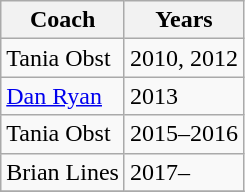<table class="wikitable collapsible">
<tr>
<th>Coach</th>
<th>Years</th>
</tr>
<tr>
<td>Tania Obst </td>
<td>2010, 2012</td>
</tr>
<tr>
<td><a href='#'>Dan Ryan</a></td>
<td>2013</td>
</tr>
<tr>
<td>Tania Obst </td>
<td>2015–2016</td>
</tr>
<tr>
<td>Brian Lines </td>
<td>2017–</td>
</tr>
<tr>
</tr>
</table>
